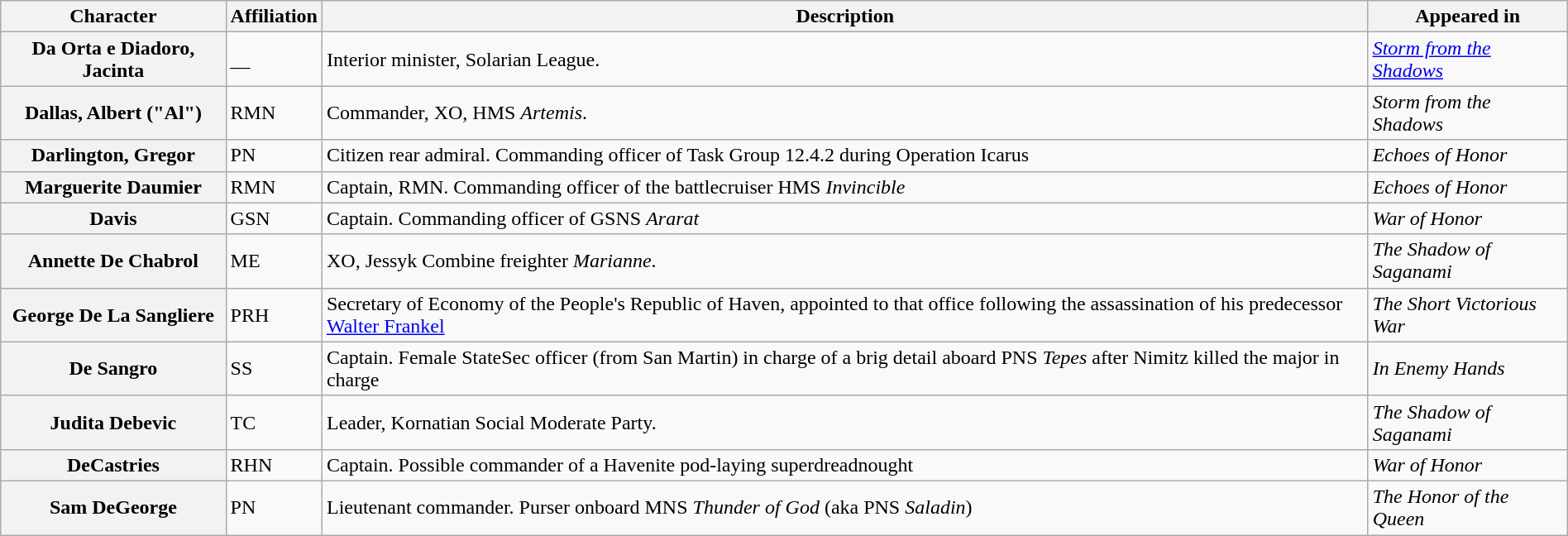<table class="wikitable" style="width: 100%">
<tr>
<th>Character</th>
<th>Affiliation</th>
<th>Description</th>
<th>Appeared in</th>
</tr>
<tr>
<th>Da Orta e Diadoro, Jacinta</th>
<td>__</td>
<td>Interior minister, Solarian League.</td>
<td><em><a href='#'>Storm from the Shadows</a></em></td>
</tr>
<tr>
<th>Dallas, Albert ("Al")</th>
<td>RMN</td>
<td>Commander, XO, HMS <em>Artemis</em>.</td>
<td><em>Storm from the Shadows</em></td>
</tr>
<tr>
<th>Darlington, Gregor</th>
<td>PN</td>
<td>Citizen rear admiral. Commanding officer of Task Group 12.4.2 during Operation Icarus</td>
<td><em>Echoes of Honor</em></td>
</tr>
<tr>
<th>Marguerite Daumier</th>
<td>RMN</td>
<td>Captain, RMN. Commanding officer of the battlecruiser HMS <em>Invincible</em></td>
<td><em>Echoes of Honor</em></td>
</tr>
<tr>
<th>Davis</th>
<td>GSN</td>
<td>Captain. Commanding officer of GSNS <em>Ararat</em></td>
<td><em>War of Honor</em></td>
</tr>
<tr>
<th>Annette De Chabrol</th>
<td>ME</td>
<td>XO, Jessyk Combine freighter <em>Marianne</em>.</td>
<td><em>The Shadow of Saganami</em></td>
</tr>
<tr>
<th>George De La Sangliere</th>
<td>PRH</td>
<td>Secretary of Economy of the People's Republic of Haven, appointed to that office following the assassination of his predecessor <a href='#'>Walter Frankel</a></td>
<td><em>The Short Victorious War</em></td>
</tr>
<tr>
<th>De Sangro</th>
<td>SS</td>
<td>Captain. Female StateSec officer (from San Martin) in charge of a brig detail aboard PNS <em>Tepes</em> after Nimitz killed the major in charge</td>
<td><em>In Enemy Hands</em></td>
</tr>
<tr>
<th>Judita Debevic</th>
<td>TC</td>
<td>Leader, Kornatian Social Moderate Party.</td>
<td><em>The Shadow of Saganami</em></td>
</tr>
<tr>
<th>DeCastries</th>
<td>RHN</td>
<td>Captain. Possible commander of a Havenite pod-laying superdreadnought</td>
<td><em>War of Honor</em></td>
</tr>
<tr>
<th>Sam DeGeorge</th>
<td>PN</td>
<td>Lieutenant commander. Purser onboard MNS <em>Thunder of God</em> (aka PNS <em>Saladin</em>)</td>
<td><em>The Honor of the Queen</em></td>
</tr>
</table>
